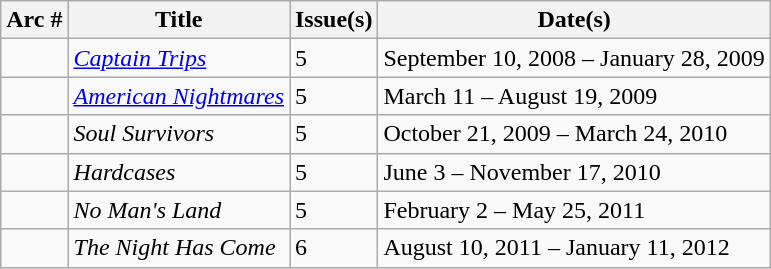<table class="wikitable">
<tr>
<th>Arc #</th>
<th>Title</th>
<th>Issue(s)</th>
<th>Date(s)</th>
</tr>
<tr>
<td></td>
<td><em><a href='#'>Captain Trips</a></em></td>
<td>5</td>
<td>September 10, 2008 – January 28, 2009</td>
</tr>
<tr>
<td></td>
<td><em><a href='#'>American Nightmares</a></em></td>
<td>5</td>
<td>March 11 – August 19, 2009</td>
</tr>
<tr>
<td></td>
<td><em>Soul Survivors</em></td>
<td>5</td>
<td>October 21, 2009 – March 24, 2010</td>
</tr>
<tr>
<td></td>
<td><em>Hardcases</em></td>
<td>5</td>
<td>June 3 – November 17, 2010</td>
</tr>
<tr>
<td></td>
<td><em>No Man's Land</em></td>
<td>5</td>
<td>February 2 – May 25, 2011</td>
</tr>
<tr>
<td></td>
<td><em>The Night Has Come</em></td>
<td>6</td>
<td>August 10, 2011 – January 11, 2012</td>
</tr>
</table>
